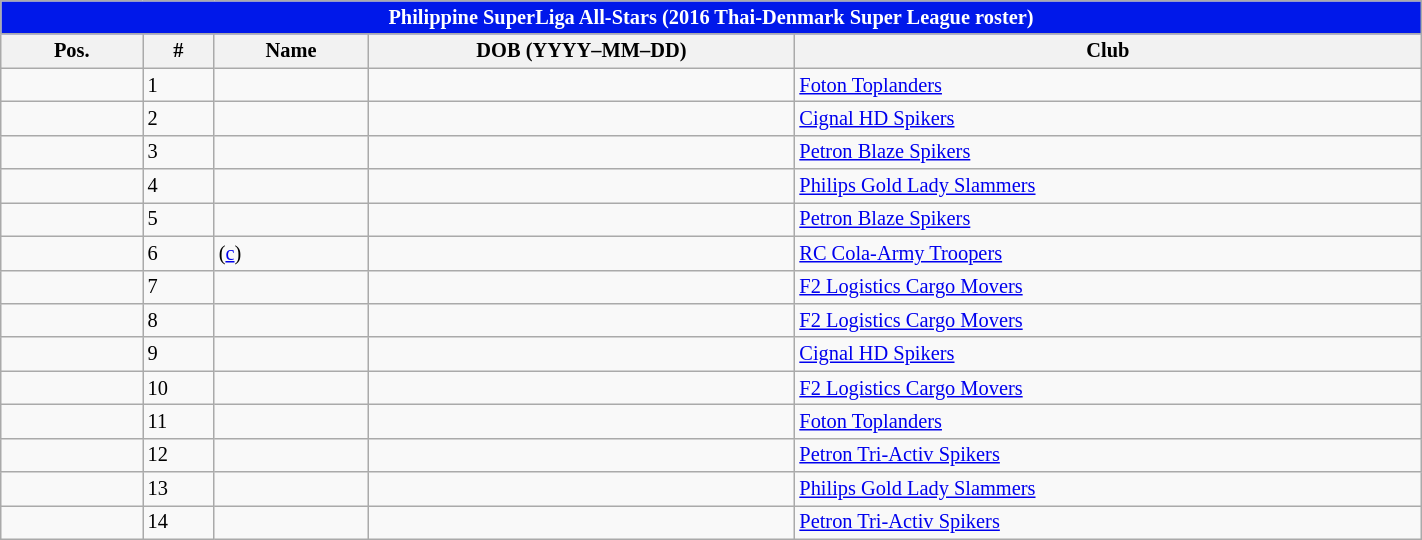<table class="wikitable sortable" style="margin:0; width:75%; font-size:85%;">
<tr>
<th colspan="7" style="background:#0018ea; color:#fff; text-align:center;">Philippine SuperLiga All-Stars (2016 Thai-Denmark Super League roster)</th>
</tr>
<tr>
<th width=10%>Pos.</th>
<th width=5%>#</th>
<th>Name</th>
<th style="width:30%;">DOB (YYYY–MM–DD)</th>
<th>Club</th>
</tr>
<tr>
<td></td>
<td>1</td>
<td></td>
<td></td>
<td><a href='#'>Foton Toplanders</a></td>
</tr>
<tr>
<td></td>
<td>2</td>
<td></td>
<td></td>
<td><a href='#'>Cignal HD Spikers</a></td>
</tr>
<tr>
<td></td>
<td>3</td>
<td></td>
<td></td>
<td><a href='#'>Petron Blaze Spikers</a></td>
</tr>
<tr>
<td></td>
<td>4</td>
<td></td>
<td></td>
<td><a href='#'>Philips Gold Lady Slammers</a></td>
</tr>
<tr>
<td></td>
<td>5</td>
<td></td>
<td></td>
<td><a href='#'>Petron Blaze Spikers</a></td>
</tr>
<tr>
<td></td>
<td>6</td>
<td> (<a href='#'>c</a>)</td>
<td></td>
<td><a href='#'>RC Cola-Army Troopers</a></td>
</tr>
<tr>
<td></td>
<td>7</td>
<td></td>
<td></td>
<td><a href='#'>F2 Logistics Cargo Movers</a></td>
</tr>
<tr>
<td></td>
<td>8</td>
<td></td>
<td></td>
<td><a href='#'>F2 Logistics Cargo Movers</a></td>
</tr>
<tr>
<td></td>
<td>9</td>
<td></td>
<td></td>
<td><a href='#'>Cignal HD Spikers</a></td>
</tr>
<tr>
<td></td>
<td>10</td>
<td></td>
<td></td>
<td><a href='#'>F2 Logistics Cargo Movers</a></td>
</tr>
<tr>
<td></td>
<td>11</td>
<td></td>
<td></td>
<td><a href='#'>Foton Toplanders</a></td>
</tr>
<tr>
<td></td>
<td>12</td>
<td></td>
<td></td>
<td><a href='#'>Petron Tri-Activ Spikers</a></td>
</tr>
<tr>
<td></td>
<td>13</td>
<td></td>
<td></td>
<td><a href='#'>Philips Gold Lady Slammers</a></td>
</tr>
<tr>
<td></td>
<td>14</td>
<td></td>
<td></td>
<td><a href='#'>Petron Tri-Activ Spikers</a></td>
</tr>
</table>
